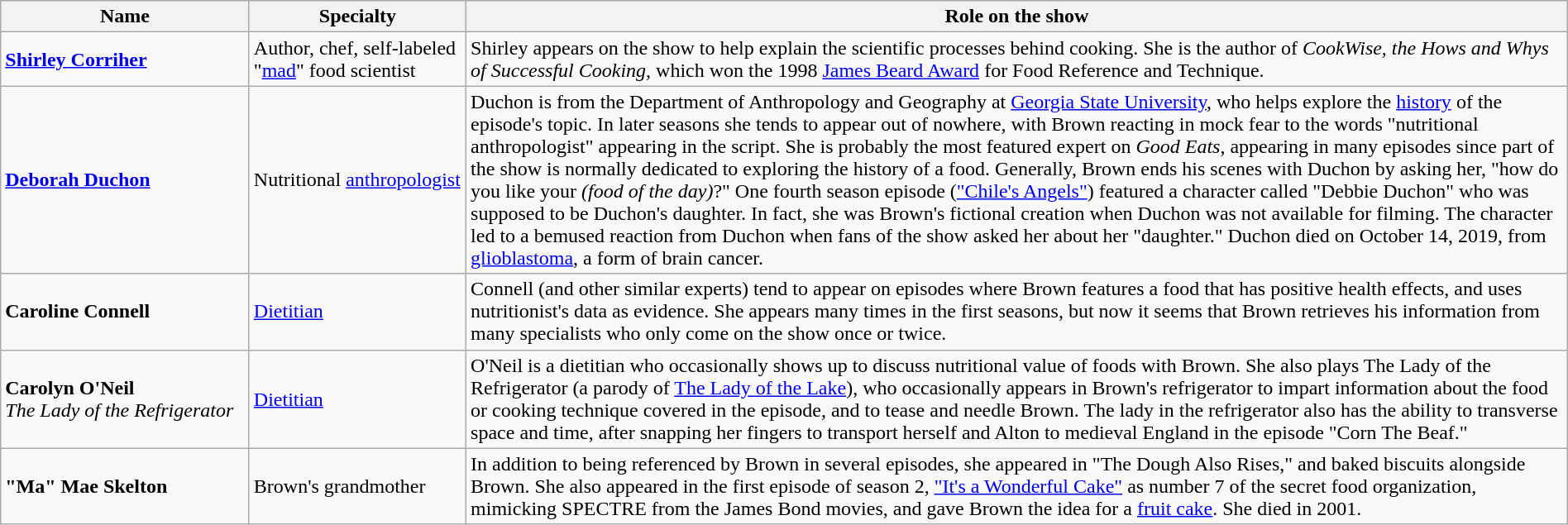<table class="wikitable" style="width:100%;">
<tr>
<th style="width:11%;"><strong>Name</strong></th>
<th style="width:13%;"><strong>Specialty</strong></th>
<th style="width:66%;"><strong>Role on the show</strong></th>
</tr>
<tr>
<td style="white-space:nowrap;"><strong><a href='#'>Shirley Corriher</a></strong></td>
<td>Author, chef, self-labeled "<a href='#'>mad</a>" food scientist</td>
<td>Shirley appears on the show to help explain the scientific processes behind cooking. She is the author of <em>CookWise, the Hows and Whys of Successful Cooking</em>, which won the 1998 <a href='#'>James Beard Award</a> for Food Reference and Technique.</td>
</tr>
<tr>
<td style="white-space:nowrap;"><strong><a href='#'>Deborah Duchon</a></strong></td>
<td>Nutritional <a href='#'>anthropologist</a></td>
<td>Duchon is from the Department of Anthropology and Geography at <a href='#'>Georgia State University</a>, who helps explore the <a href='#'>history</a> of the episode's topic. In later seasons she tends to appear out of nowhere, with Brown reacting in mock fear to the words "nutritional anthropologist" appearing in the script. She is probably the most featured expert on <em>Good Eats</em>, appearing in many episodes since part of the show is normally dedicated to exploring the history of a food. Generally, Brown ends his scenes with Duchon by asking her, "how do you like your <em>(food of the day)</em>?" One fourth season episode (<a href='#'>"Chile's Angels"</a>) featured a character called "Debbie Duchon" who was supposed to be Duchon's daughter. In fact, she was Brown's fictional creation when Duchon was not available for filming. The character led to a bemused reaction from Duchon when fans of the show asked her about her "daughter." Duchon died on October 14, 2019, from <a href='#'>glioblastoma</a>, a form of brain cancer.</td>
</tr>
<tr>
<td style="white-space:nowrap;"><strong>Caroline Connell</strong></td>
<td><a href='#'>Dietitian</a></td>
<td>Connell (and other similar experts) tend to appear on episodes where Brown features a food that has positive health effects, and uses nutritionist's data as evidence. She appears many times in the first seasons, but now it seems that Brown retrieves his information from many specialists who only come on the show once or twice.</td>
</tr>
<tr>
<td style="white-space:nowrap;"><strong>Carolyn O'Neil</strong> <br> <em>The Lady of the Refrigerator</em></td>
<td><a href='#'>Dietitian</a></td>
<td>O'Neil is a dietitian who occasionally shows up to discuss nutritional value of foods with Brown. She also plays The Lady of the Refrigerator (a parody of <a href='#'>The Lady of the Lake</a>), who occasionally appears in Brown's refrigerator to impart information about the food or cooking technique covered in the episode, and to tease and needle Brown. The lady in the refrigerator also has the ability to transverse space and time, after snapping her fingers to transport herself and Alton to medieval England in the episode "Corn The Beaf."</td>
</tr>
<tr>
<td style="white-space:nowrap;"><strong>"Ma" Mae Skelton</strong></td>
<td>Brown's grandmother</td>
<td>In addition to being referenced by Brown in several episodes, she appeared in "The Dough Also Rises," and baked biscuits alongside Brown. She also appeared in the first episode of season 2, <a href='#'>"It's a Wonderful Cake"</a> as number 7 of the secret food organization, mimicking SPECTRE from the James Bond movies, and gave Brown the idea for a <a href='#'>fruit cake</a>. She died in 2001.</td>
</tr>
</table>
